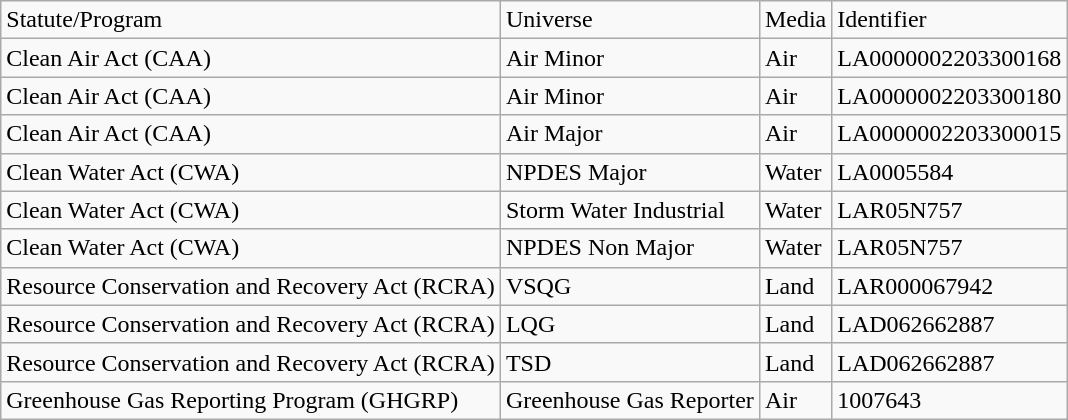<table class="wikitable">
<tr>
<td>Statute/Program</td>
<td>Universe</td>
<td>Media</td>
<td>Identifier</td>
</tr>
<tr>
<td>Clean  Air Act (CAA)</td>
<td>Air Minor</td>
<td>Air</td>
<td>LA0000002203300168</td>
</tr>
<tr>
<td>Clean  Air Act (CAA)</td>
<td>Air Minor</td>
<td>Air</td>
<td>LA0000002203300180</td>
</tr>
<tr>
<td>Clean  Air Act (CAA)</td>
<td>Air Major</td>
<td>Air</td>
<td>LA0000002203300015</td>
</tr>
<tr>
<td>Clean  Water Act (CWA)</td>
<td>NPDES Major</td>
<td>Water</td>
<td>LA0005584</td>
</tr>
<tr>
<td>Clean  Water Act (CWA)</td>
<td>Storm Water Industrial</td>
<td>Water</td>
<td>LAR05N757</td>
</tr>
<tr>
<td>Clean  Water Act (CWA)</td>
<td>NPDES Non Major</td>
<td>Water</td>
<td>LAR05N757</td>
</tr>
<tr>
<td>Resource  Conservation and Recovery Act (RCRA)</td>
<td>VSQG</td>
<td>Land</td>
<td>LAR000067942</td>
</tr>
<tr>
<td>Resource  Conservation and Recovery Act (RCRA)</td>
<td>LQG</td>
<td>Land</td>
<td>LAD062662887</td>
</tr>
<tr>
<td>Resource  Conservation and Recovery Act (RCRA)</td>
<td>TSD</td>
<td>Land</td>
<td>LAD062662887</td>
</tr>
<tr>
<td>Greenhouse  Gas Reporting Program (GHGRP)</td>
<td>Greenhouse Gas Reporter</td>
<td>Air</td>
<td>1007643</td>
</tr>
</table>
